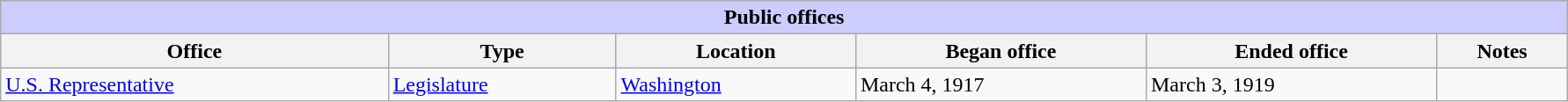<table class=wikitable style="width: 94%" style="text-align: center;" align="center">
<tr bgcolor=#cccccc>
<th colspan=7 style="background: #ccccff;">Public offices</th>
</tr>
<tr>
<th><strong>Office</strong></th>
<th><strong>Type</strong></th>
<th><strong>Location</strong></th>
<th><strong>Began office</strong></th>
<th><strong>Ended office</strong></th>
<th><strong>Notes</strong></th>
</tr>
<tr>
<td><a href='#'>U.S. Representative</a></td>
<td><a href='#'>Legislature</a></td>
<td><a href='#'>Washington</a></td>
<td>March 4, 1917</td>
<td>March 3, 1919</td>
<td></td>
</tr>
</table>
